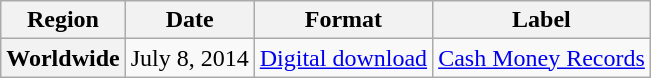<table class="wikitable sortable plainrowheaders">
<tr>
<th>Region</th>
<th>Date</th>
<th>Format</th>
<th>Label</th>
</tr>
<tr>
<th scope="row">Worldwide</th>
<td>July 8, 2014</td>
<td><a href='#'>Digital download</a></td>
<td><a href='#'>Cash Money Records</a></td>
</tr>
</table>
